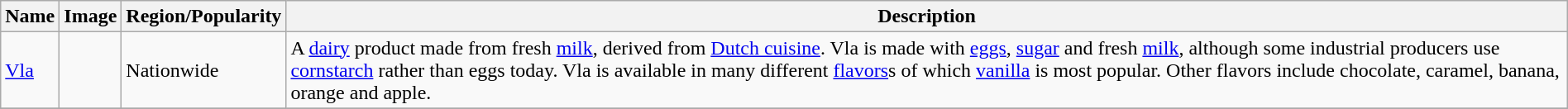<table class="wikitable sortable" width="100%">
<tr>
<th>Name</th>
<th>Image</th>
<th>Region/Popularity</th>
<th>Description</th>
</tr>
<tr>
<td><a href='#'>Vla</a></td>
<td></td>
<td>Nationwide</td>
<td>A <a href='#'>dairy</a> product made from fresh <a href='#'>milk</a>, derived from <a href='#'>Dutch cuisine</a>. Vla is made with <a href='#'>eggs</a>, <a href='#'>sugar</a> and fresh <a href='#'>milk</a>, although some industrial producers use <a href='#'>cornstarch</a> rather than eggs today. Vla is available in many different <a href='#'>flavors</a>s of which <a href='#'>vanilla</a> is most popular. Other flavors include chocolate, caramel, banana, orange and apple.</td>
</tr>
<tr>
</tr>
</table>
